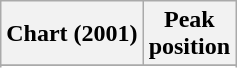<table class="wikitable sortable plainrowheaders">
<tr>
<th>Chart (2001)</th>
<th>Peak<br>position</th>
</tr>
<tr>
</tr>
<tr>
</tr>
<tr>
</tr>
<tr>
</tr>
<tr>
</tr>
<tr>
</tr>
<tr>
</tr>
</table>
